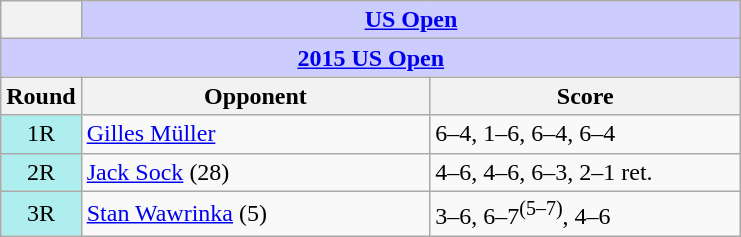<table class="wikitable collapsible collapsed">
<tr>
<th></th>
<th colspan=2 style="background:#ccf;"><a href='#'>US Open</a></th>
</tr>
<tr>
<th colspan=3 style="background:#ccf;"><a href='#'>2015 US Open</a></th>
</tr>
<tr>
<th>Round</th>
<th width=225>Opponent</th>
<th width=200>Score</th>
</tr>
<tr>
<td style="text-align:center; background:#afeeee;">1R</td>
<td> <a href='#'>Gilles Müller</a></td>
<td>6–4, 1–6, 6–4, 6–4</td>
</tr>
<tr>
<td style="text-align:center; background:#afeeee;">2R</td>
<td> <a href='#'>Jack Sock</a> (28)</td>
<td>4–6, 4–6, 6–3, 2–1 ret.</td>
</tr>
<tr>
<td style="text-align:center; background:#afeeee;">3R</td>
<td> <a href='#'>Stan Wawrinka</a> (5)</td>
<td>3–6, 6–7<sup>(5–7)</sup>, 4–6</td>
</tr>
</table>
